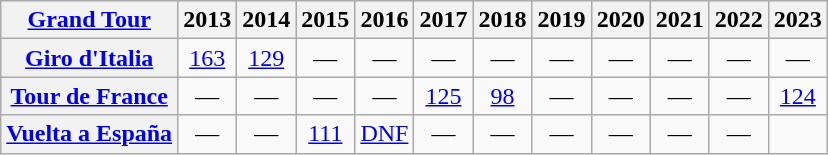<table class="wikitable plainrowheaders">
<tr>
<th scope="col"><a href='#'>Grand Tour</a></th>
<th scope="col">2013</th>
<th scope="col">2014</th>
<th scope="col">2015</th>
<th scope="col">2016</th>
<th scope="col">2017</th>
<th scope="col">2018</th>
<th scope="col">2019</th>
<th scope="col">2020</th>
<th scope="col">2021</th>
<th scope="col">2022</th>
<th scope="col">2023</th>
</tr>
<tr style="text-align:center;">
<th scope="row"> <a href='#'>Giro d'Italia</a></th>
<td><a href='#'>163</a></td>
<td><a href='#'>129</a></td>
<td>—</td>
<td>—</td>
<td>—</td>
<td>—</td>
<td>—</td>
<td>—</td>
<td>—</td>
<td>—</td>
<td>—</td>
</tr>
<tr style="text-align:center;">
<th scope="row"> <a href='#'>Tour de France</a></th>
<td>—</td>
<td>—</td>
<td>—</td>
<td>—</td>
<td><a href='#'>125</a></td>
<td><a href='#'>98</a></td>
<td>—</td>
<td>—</td>
<td>—</td>
<td>—</td>
<td><a href='#'>124</a></td>
</tr>
<tr style="text-align:center;">
<th scope="row"> <a href='#'>Vuelta a España</a></th>
<td>—</td>
<td>—</td>
<td><a href='#'>111</a></td>
<td><a href='#'>DNF</a></td>
<td>—</td>
<td>—</td>
<td>—</td>
<td>—</td>
<td>—</td>
<td>—</td>
<td></td>
</tr>
</table>
